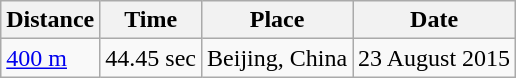<table class="wikitable">
<tr>
<th>Distance</th>
<th>Time</th>
<th>Place</th>
<th>Date</th>
</tr>
<tr>
<td><a href='#'>400 m</a></td>
<td>44.45 sec</td>
<td>Beijing, China</td>
<td>23 August 2015</td>
</tr>
</table>
